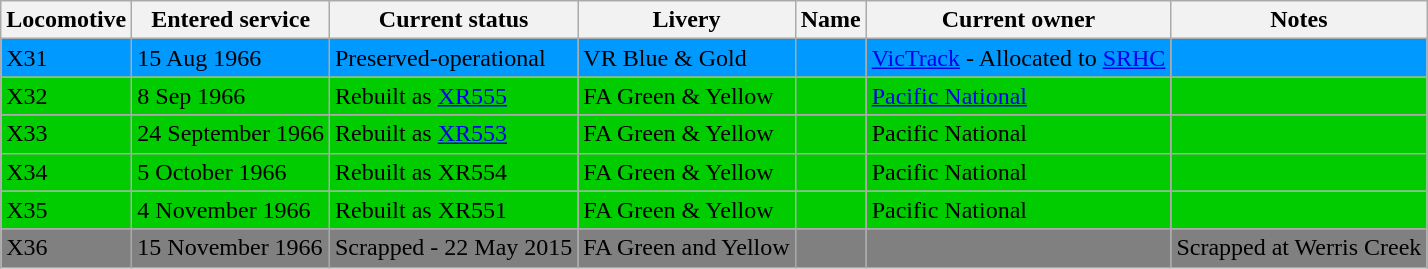<table class="wikitable sortable">
<tr>
<th>Locomotive</th>
<th>Entered service</th>
<th>Current status</th>
<th>Livery</th>
<th>Name</th>
<th>Current owner</th>
<th>Notes</th>
</tr>
<tr bgcolor="#0099FF">
<td>X31</td>
<td>15 Aug 1966</td>
<td>Preserved-operational</td>
<td>VR Blue & Gold</td>
<td></td>
<td><a href='#'>VicTrack</a> - Allocated to <a href='#'>SRHC</a></td>
<td></td>
</tr>
<tr bgcolor="#00CC00">
<td>X32</td>
<td>8 Sep 1966</td>
<td>Rebuilt as <a href='#'>XR555</a></td>
<td>FA Green & Yellow</td>
<td></td>
<td><a href='#'>Pacific National</a></td>
<td></td>
</tr>
<tr bgcolor="#00CC00">
<td>X33</td>
<td>24 September 1966</td>
<td>Rebuilt as <a href='#'>XR553</a></td>
<td>FA Green & Yellow</td>
<td></td>
<td>Pacific National</td>
<td></td>
</tr>
<tr bgcolor="#00CC00">
<td>X34</td>
<td>5 October 1966</td>
<td>Rebuilt as XR554</td>
<td>FA Green & Yellow</td>
<td></td>
<td>Pacific National</td>
<td></td>
</tr>
<tr bgcolor="#00CC00">
<td>X35</td>
<td>4 November 1966</td>
<td>Rebuilt as XR551</td>
<td>FA Green & Yellow</td>
<td></td>
<td>Pacific National</td>
<td></td>
</tr>
<tr bgcolor="#808080">
<td>X36</td>
<td>15 November 1966</td>
<td>Scrapped - 22 May 2015</td>
<td>FA Green and Yellow</td>
<td></td>
<td></td>
<td>Scrapped at Werris Creek</td>
</tr>
</table>
